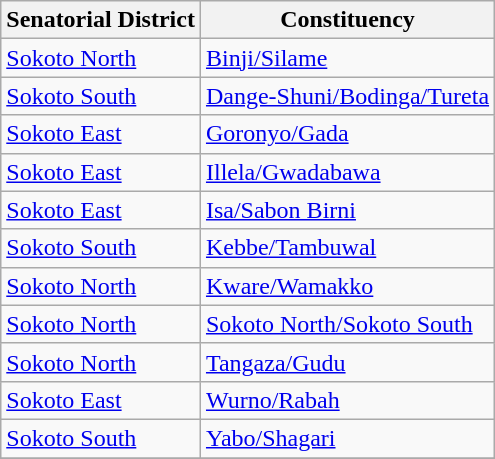<table class="wikitable sortable">
<tr>
<th>Senatorial District</th>
<th>Constituency</th>
</tr>
<tr>
<td><a href='#'>Sokoto North</a></td>
<td><a href='#'>Binji/Silame</a></td>
</tr>
<tr>
<td><a href='#'>Sokoto South</a></td>
<td><a href='#'>Dange-Shuni/Bodinga/Tureta</a></td>
</tr>
<tr>
<td><a href='#'>Sokoto East</a></td>
<td><a href='#'>Goronyo/Gada</a></td>
</tr>
<tr>
<td><a href='#'>Sokoto East</a></td>
<td><a href='#'>Illela/Gwadabawa</a></td>
</tr>
<tr>
<td><a href='#'>Sokoto East</a></td>
<td><a href='#'>Isa/Sabon Birni</a></td>
</tr>
<tr>
<td><a href='#'>Sokoto South</a></td>
<td><a href='#'>Kebbe/Tambuwal</a></td>
</tr>
<tr>
<td><a href='#'>Sokoto North</a></td>
<td><a href='#'>Kware/Wamakko</a></td>
</tr>
<tr>
<td><a href='#'>Sokoto North</a></td>
<td><a href='#'>Sokoto North/Sokoto South</a></td>
</tr>
<tr>
<td><a href='#'>Sokoto North</a></td>
<td><a href='#'>Tangaza/Gudu</a></td>
</tr>
<tr>
<td><a href='#'>Sokoto East</a></td>
<td><a href='#'>Wurno/Rabah</a></td>
</tr>
<tr>
<td><a href='#'>Sokoto South</a></td>
<td><a href='#'>Yabo/Shagari</a></td>
</tr>
<tr>
</tr>
</table>
